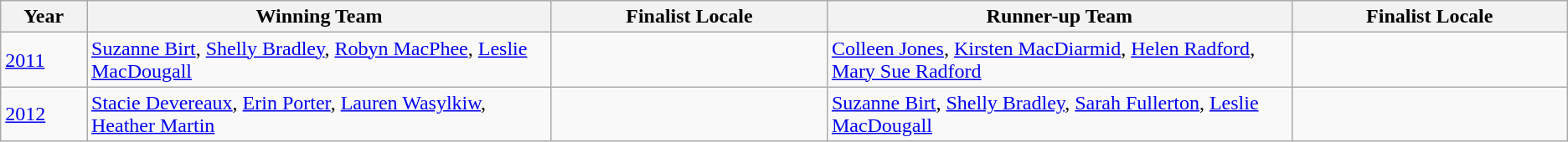<table class="wikitable">
<tr>
<th width="5%">Year</th>
<th width="27%">Winning Team</th>
<th width="16%">Finalist Locale</th>
<th width="27%">Runner-up Team</th>
<th width="16%">Finalist Locale</th>
</tr>
<tr>
<td><a href='#'>2011</a></td>
<td><a href='#'>Suzanne Birt</a>, <a href='#'>Shelly Bradley</a>, <a href='#'>Robyn MacPhee</a>, <a href='#'>Leslie MacDougall</a></td>
<td></td>
<td><a href='#'>Colleen Jones</a>, <a href='#'>Kirsten MacDiarmid</a>, <a href='#'>Helen Radford</a>, <a href='#'>Mary Sue Radford</a></td>
<td></td>
</tr>
<tr>
<td><a href='#'>2012</a></td>
<td><a href='#'>Stacie Devereaux</a>, <a href='#'>Erin Porter</a>, <a href='#'>Lauren Wasylkiw</a>, <a href='#'>Heather Martin</a></td>
<td></td>
<td><a href='#'>Suzanne Birt</a>, <a href='#'>Shelly Bradley</a>, <a href='#'>Sarah Fullerton</a>, <a href='#'>Leslie MacDougall</a></td>
<td></td>
</tr>
</table>
